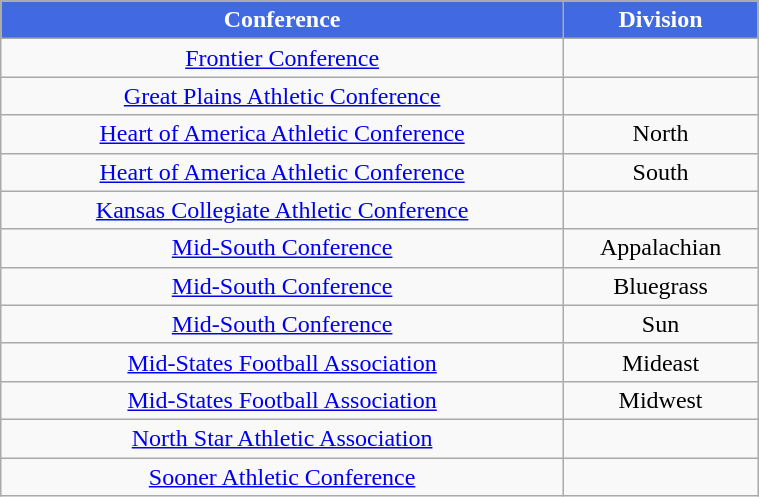<table class="wikitable" style="width:40%;">
<tr>
<th style="background:#4169E1; color:white;">Conference</th>
<th style="background:#4169E1; color:white;">Division</th>
</tr>
<tr style="text-align:center;">
<td><a href='#'>Frontier Conference</a></td>
<td></td>
</tr>
<tr style="text-align:center;">
<td><a href='#'>Great Plains Athletic Conference</a></td>
<td></td>
</tr>
<tr style="text-align:center;">
<td><a href='#'>Heart of America Athletic Conference</a></td>
<td>North</td>
</tr>
<tr style="text-align:center;">
<td><a href='#'>Heart of America Athletic Conference</a></td>
<td>South</td>
</tr>
<tr style="text-align:center;">
<td><a href='#'>Kansas Collegiate Athletic Conference</a></td>
<td></td>
</tr>
<tr style="text-align:center;">
<td><a href='#'>Mid-South Conference</a></td>
<td>Appalachian</td>
</tr>
<tr style="text-align:center;">
<td><a href='#'>Mid-South Conference</a></td>
<td>Bluegrass</td>
</tr>
<tr style="text-align:center;">
<td><a href='#'>Mid-South Conference</a></td>
<td>Sun</td>
</tr>
<tr style="text-align:center;">
<td><a href='#'>Mid-States Football Association</a></td>
<td>Mideast</td>
</tr>
<tr style="text-align:center;">
<td><a href='#'>Mid-States Football Association</a></td>
<td>Midwest</td>
</tr>
<tr style="text-align:center;">
<td><a href='#'>North Star Athletic Association</a></td>
<td></td>
</tr>
<tr style="text-align:center;">
<td><a href='#'>Sooner Athletic Conference</a></td>
<td></td>
</tr>
</table>
